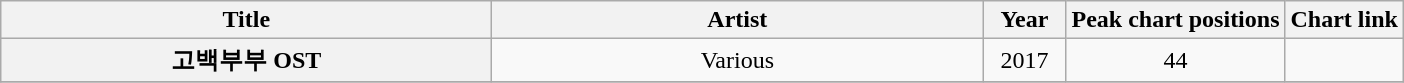<table class="wikitable sortable plainrowheaders" style="text-align:center">
<tr>
<th scope="col" rowspan="1" style="width:20em;">Title</th>
<th scope="col" rowspan="1" style="width:20em;">Artist</th>
<th scope="col" rowspan="1" style="width:3em;">Year</th>
<th scope="col">Peak chart positions</th>
<th scope="col">Chart link</th>
</tr>
<tr>
<th scope="row">고백부부 OST</th>
<td>Various</td>
<td rowspan="1">2017</td>
<td>44</td>
<td></td>
</tr>
<tr>
</tr>
</table>
